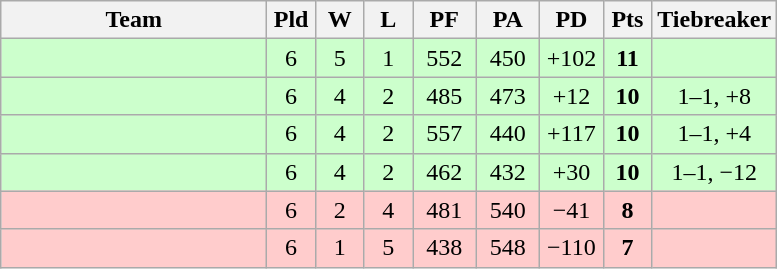<table class="wikitable" style="text-align:center;">
<tr>
<th width=170>Team</th>
<th width=25>Pld</th>
<th width=25>W</th>
<th width=25>L</th>
<th width=35>PF</th>
<th width=35>PA</th>
<th width=35>PD</th>
<th width=25>Pts</th>
<th width=50>Tiebreaker</th>
</tr>
<tr bgcolor=ccffcc>
<td align="left"></td>
<td>6</td>
<td>5</td>
<td>1</td>
<td>552</td>
<td>450</td>
<td>+102</td>
<td><strong>11</strong></td>
<td></td>
</tr>
<tr bgcolor=ccffcc>
<td align="left"></td>
<td>6</td>
<td>4</td>
<td>2</td>
<td>485</td>
<td>473</td>
<td>+12</td>
<td><strong>10</strong></td>
<td>1–1, +8</td>
</tr>
<tr bgcolor=ccffcc>
<td align="left"></td>
<td>6</td>
<td>4</td>
<td>2</td>
<td>557</td>
<td>440</td>
<td>+117</td>
<td><strong>10</strong></td>
<td>1–1, +4</td>
</tr>
<tr bgcolor=ccffcc>
<td align="left"></td>
<td>6</td>
<td>4</td>
<td>2</td>
<td>462</td>
<td>432</td>
<td>+30</td>
<td><strong>10</strong></td>
<td>1–1, −12</td>
</tr>
<tr bgcolor=ffcccc>
<td align="left"></td>
<td>6</td>
<td>2</td>
<td>4</td>
<td>481</td>
<td>540</td>
<td>−41</td>
<td><strong>8</strong></td>
<td></td>
</tr>
<tr bgcolor=ffcccc>
<td align="left"></td>
<td>6</td>
<td>1</td>
<td>5</td>
<td>438</td>
<td>548</td>
<td>−110</td>
<td><strong>7</strong></td>
<td></td>
</tr>
</table>
